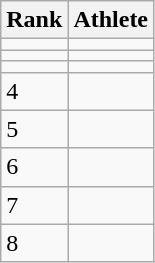<table class="wikitable" style="text-align:left">
<tr>
<th>Rank</th>
<th>Athlete</th>
</tr>
<tr>
<td></td>
<td></td>
</tr>
<tr>
<td></td>
<td></td>
</tr>
<tr>
<td></td>
<td></td>
</tr>
<tr>
<td>4</td>
<td></td>
</tr>
<tr>
<td>5</td>
<td></td>
</tr>
<tr>
<td>6</td>
<td></td>
</tr>
<tr>
<td>7</td>
<td></td>
</tr>
<tr>
<td>8</td>
<td></td>
</tr>
</table>
